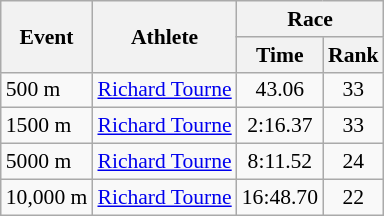<table class="wikitable" border="1" style="font-size:90%">
<tr>
<th rowspan=2>Event</th>
<th rowspan=2>Athlete</th>
<th colspan=2>Race</th>
</tr>
<tr>
<th>Time</th>
<th>Rank</th>
</tr>
<tr>
<td>500 m</td>
<td><a href='#'>Richard Tourne</a></td>
<td align=center>43.06</td>
<td align=center>33</td>
</tr>
<tr>
<td>1500 m</td>
<td><a href='#'>Richard Tourne</a></td>
<td align=center>2:16.37</td>
<td align=center>33</td>
</tr>
<tr>
<td>5000 m</td>
<td><a href='#'>Richard Tourne</a></td>
<td align=center>8:11.52</td>
<td align=center>24</td>
</tr>
<tr>
<td>10,000 m</td>
<td><a href='#'>Richard Tourne</a></td>
<td align=center>16:48.70</td>
<td align=center>22</td>
</tr>
</table>
